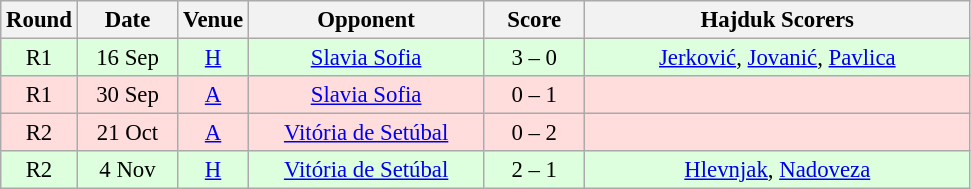<table class="wikitable sortable" style="text-align: center; font-size:95%;">
<tr>
<th width="30">Round</th>
<th width="60">Date</th>
<th width="20">Venue</th>
<th width="150">Opponent</th>
<th width="60">Score</th>
<th width="250">Hajduk Scorers</th>
</tr>
<tr bgcolor="#ddffdd">
<td>R1</td>
<td>16 Sep</td>
<td><a href='#'>H</a></td>
<td><a href='#'>Slavia Sofia</a> </td>
<td>3 – 0</td>
<td><a href='#'>Jerković</a>, <a href='#'>Jovanić</a>, <a href='#'>Pavlica</a></td>
</tr>
<tr bgcolor="#ffdddd">
<td>R1</td>
<td>30 Sep</td>
<td><a href='#'>A</a> </td>
<td><a href='#'>Slavia Sofia</a> </td>
<td>0 – 1</td>
<td></td>
</tr>
<tr bgcolor="#ffdddd">
<td>R2</td>
<td>21 Oct</td>
<td><a href='#'>A</a> </td>
<td><a href='#'>Vitória de Setúbal</a> </td>
<td>0 – 2</td>
<td></td>
</tr>
<tr bgcolor="#ddffdd">
<td>R2</td>
<td>4 Nov</td>
<td><a href='#'>H</a></td>
<td><a href='#'>Vitória de Setúbal</a> </td>
<td>2 – 1</td>
<td><a href='#'>Hlevnjak</a>, <a href='#'>Nadoveza</a></td>
</tr>
</table>
